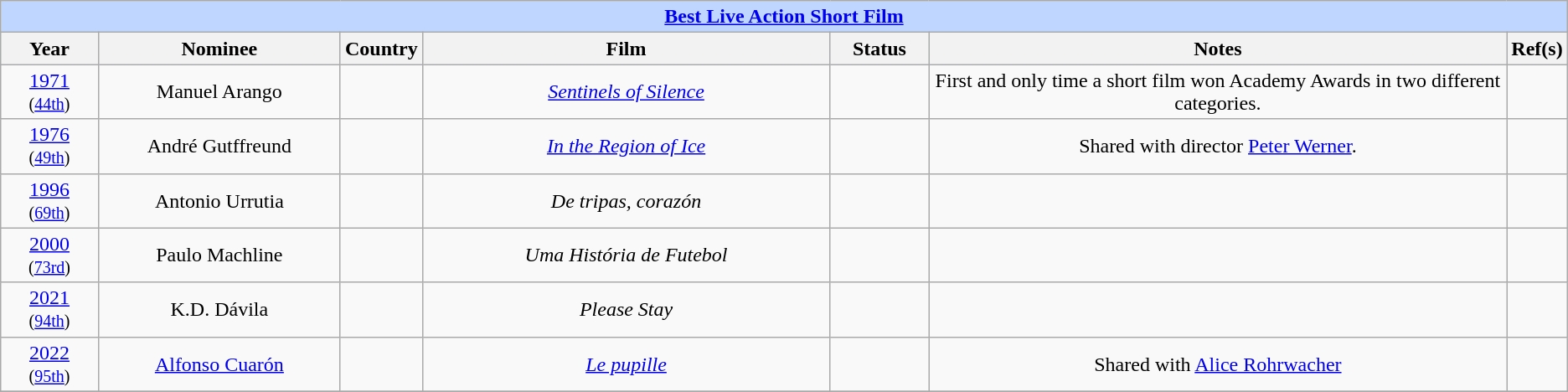<table class="wikitable" style="text-align: center">
<tr style="background:#bfd7ff;">
<td colspan="7" style="text-align:center;"><strong><a href='#'>Best Live Action Short Film</a></strong></td>
</tr>
<tr style="background:#ebf5ff;">
<th style="width:75px;">Year</th>
<th style="width:200px;">Nominee</th>
<th style="width:50px;">Country</th>
<th style="width:350px;">Film</th>
<th style="width:75px;">Status</th>
<th style="width:500px;">Notes</th>
<th width="3">Ref(s)</th>
</tr>
<tr>
<td style="text-align: center"><a href='#'>1971</a><br><small>(<a href='#'>44th</a>)</small></td>
<td>Manuel Arango</td>
<td></td>
<td><em><a href='#'>Sentinels of Silence</a></em></td>
<td></td>
<td>First and only time a short film won Academy Awards in two different categories.</td>
<td style="text-align: center"></td>
</tr>
<tr>
<td style="text-align: center"><a href='#'>1976</a><br><small>(<a href='#'>49th</a>)</small></td>
<td>André Gutffreund</td>
<td></td>
<td><em><a href='#'>In the Region of Ice</a></em></td>
<td></td>
<td>Shared with director <a href='#'>Peter Werner</a>.</td>
<td style="text-align: center"></td>
</tr>
<tr>
<td style="text-align: center"><a href='#'>1996</a><br><small>(<a href='#'>69th</a>)</small></td>
<td>Antonio Urrutia</td>
<td></td>
<td><em>De tripas, corazón</em></td>
<td></td>
<td></td>
<td style="text-align: center"></td>
</tr>
<tr>
<td style="text-align: center"><a href='#'>2000</a><br><small>(<a href='#'>73rd</a>)</small></td>
<td>Paulo Machline</td>
<td></td>
<td><em>Uma História de Futebol</em></td>
<td></td>
<td></td>
<td></td>
</tr>
<tr>
<td style="text-align: center"><a href='#'>2021</a><br><small>(<a href='#'>94th</a>)</small></td>
<td>K.D. Dávila</td>
<td></td>
<td><em>Please Stay</em></td>
<td></td>
<td></td>
<td></td>
</tr>
<tr>
<td style="text-align: center"><a href='#'>2022</a><br><small>(<a href='#'>95th</a>)</small></td>
<td><a href='#'>Alfonso Cuarón</a></td>
<td></td>
<td><em><a href='#'>Le pupille</a></em></td>
<td></td>
<td>Shared with <a href='#'>Alice Rohrwacher</a></td>
<td></td>
</tr>
<tr>
</tr>
</table>
